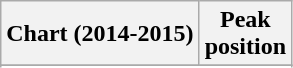<table class="wikitable sortable plainrowheaders">
<tr>
<th>Chart (2014-2015)</th>
<th>Peak<br>position</th>
</tr>
<tr>
</tr>
<tr>
</tr>
</table>
